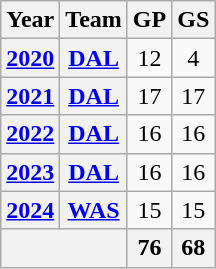<table class="wikitable" style="text-align:center;">
<tr>
<th>Year</th>
<th>Team</th>
<th>GP</th>
<th>GS</th>
</tr>
<tr>
<th><a href='#'>2020</a></th>
<th><a href='#'>DAL</a></th>
<td>12</td>
<td>4</td>
</tr>
<tr>
<th><a href='#'>2021</a></th>
<th><a href='#'>DAL</a></th>
<td>17</td>
<td>17</td>
</tr>
<tr>
<th><a href='#'>2022</a></th>
<th><a href='#'>DAL</a></th>
<td>16</td>
<td>16</td>
</tr>
<tr>
<th><a href='#'>2023</a></th>
<th><a href='#'>DAL</a></th>
<td>16</td>
<td>16</td>
</tr>
<tr>
<th><a href='#'>2024</a></th>
<th><a href='#'>WAS</a></th>
<td>15</td>
<td>15</td>
</tr>
<tr>
<th colspan="2"></th>
<th>76</th>
<th>68</th>
</tr>
</table>
